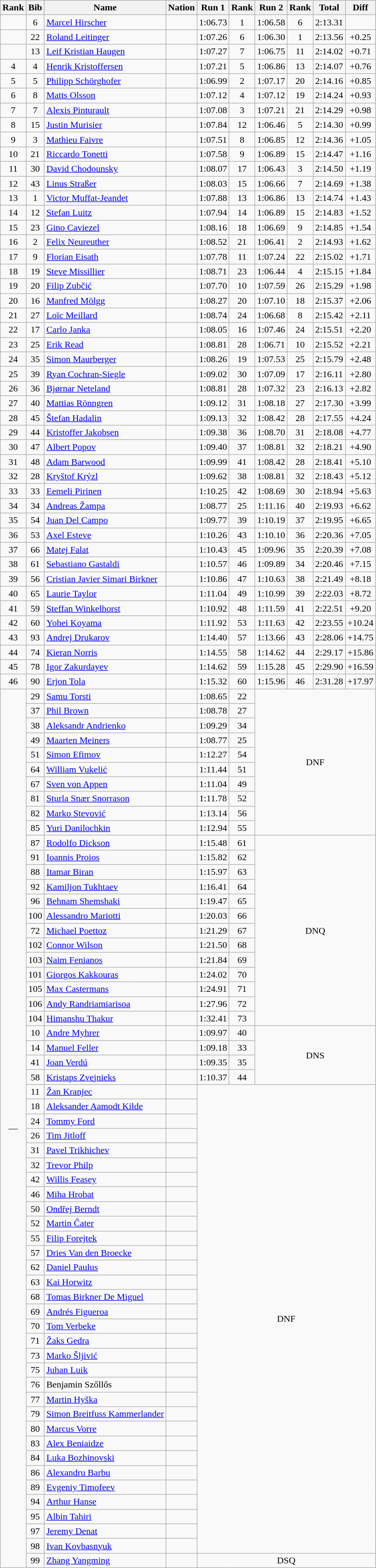<table class="wikitable sortable" style="text-align:center">
<tr>
<th>Rank</th>
<th>Bib</th>
<th>Name</th>
<th>Nation</th>
<th>Run 1</th>
<th>Rank</th>
<th>Run 2</th>
<th>Rank</th>
<th>Total</th>
<th>Diff</th>
</tr>
<tr>
<td></td>
<td>6</td>
<td align=left><a href='#'>Marcel Hirscher</a></td>
<td align=left></td>
<td>1:06.73</td>
<td>1</td>
<td>1:06.58</td>
<td>6</td>
<td>2:13.31</td>
<td></td>
</tr>
<tr>
<td></td>
<td>22</td>
<td align=left><a href='#'>Roland Leitinger</a></td>
<td align=left></td>
<td>1:07.26</td>
<td>6</td>
<td>1:06.30</td>
<td>1</td>
<td>2:13.56</td>
<td>+0.25</td>
</tr>
<tr>
<td></td>
<td>13</td>
<td align=left><a href='#'>Leif Kristian Haugen</a></td>
<td align=left></td>
<td>1:07.27</td>
<td>7</td>
<td>1:06.75</td>
<td>11</td>
<td>2:14.02</td>
<td>+0.71</td>
</tr>
<tr>
<td>4</td>
<td>4</td>
<td align=left><a href='#'>Henrik Kristoffersen</a></td>
<td align=left></td>
<td>1:07.21</td>
<td>5</td>
<td>1:06.86</td>
<td>13</td>
<td>2:14.07</td>
<td>+0.76</td>
</tr>
<tr>
<td>5</td>
<td>5</td>
<td align=left><a href='#'>Philipp Schörghofer</a></td>
<td align=left></td>
<td>1:06.99</td>
<td>2</td>
<td>1:07.17</td>
<td>20</td>
<td>2:14.16</td>
<td>+0.85</td>
</tr>
<tr>
<td>6</td>
<td>8</td>
<td align=left><a href='#'>Matts Olsson</a></td>
<td align=left></td>
<td>1:07.12</td>
<td>4</td>
<td>1:07.12</td>
<td>19</td>
<td>2:14.24</td>
<td>+0.93</td>
</tr>
<tr>
<td>7</td>
<td>7</td>
<td align=left><a href='#'>Alexis Pinturault</a></td>
<td align=left></td>
<td>1:07.08</td>
<td>3</td>
<td>1:07.21</td>
<td>21</td>
<td>2:14.29</td>
<td>+0.98</td>
</tr>
<tr>
<td>8</td>
<td>15</td>
<td align=left><a href='#'>Justin Murisier</a></td>
<td align=left></td>
<td>1:07.84</td>
<td>12</td>
<td>1:06.46</td>
<td>5</td>
<td>2:14.30</td>
<td>+0.99</td>
</tr>
<tr>
<td>9</td>
<td>3</td>
<td align=left><a href='#'>Mathieu Faivre</a></td>
<td align=left></td>
<td>1:07.51</td>
<td>8</td>
<td>1:06.85</td>
<td>12</td>
<td>2:14.36</td>
<td>+1.05</td>
</tr>
<tr>
<td>10</td>
<td>21</td>
<td align=left><a href='#'>Riccardo Tonetti</a></td>
<td align=left></td>
<td>1:07.58</td>
<td>9</td>
<td>1:06.89</td>
<td>15</td>
<td>2:14.47</td>
<td>+1.16</td>
</tr>
<tr>
<td>11</td>
<td>30</td>
<td align=left><a href='#'>David Chodounsky</a></td>
<td align=left></td>
<td>1:08.07</td>
<td>17</td>
<td>1:06.43</td>
<td>3</td>
<td>2:14.50</td>
<td>+1.19</td>
</tr>
<tr>
<td>12</td>
<td>43</td>
<td align=left><a href='#'>Linus Straßer</a></td>
<td align=left></td>
<td>1:08.03</td>
<td>15</td>
<td>1:06.66</td>
<td>7</td>
<td>2:14.69</td>
<td>+1.38</td>
</tr>
<tr>
<td>13</td>
<td>1</td>
<td align=left><a href='#'>Victor Muffat-Jeandet</a></td>
<td align=left></td>
<td>1:07.88</td>
<td>13</td>
<td>1:06.86</td>
<td>13</td>
<td>2:14.74</td>
<td>+1.43</td>
</tr>
<tr>
<td>14</td>
<td>12</td>
<td align=left><a href='#'>Stefan Luitz</a></td>
<td align=left></td>
<td>1:07.94</td>
<td>14</td>
<td>1:06.89</td>
<td>15</td>
<td>2:14.83</td>
<td>+1.52</td>
</tr>
<tr>
<td>15</td>
<td>23</td>
<td align=left><a href='#'>Gino Caviezel</a></td>
<td align=left></td>
<td>1:08.16</td>
<td>18</td>
<td>1:06.69</td>
<td>9</td>
<td>2:14.85</td>
<td>+1.54</td>
</tr>
<tr>
<td>16</td>
<td>2</td>
<td align=left><a href='#'>Felix Neureuther</a></td>
<td align=left></td>
<td>1:08.52</td>
<td>21</td>
<td>1:06.41</td>
<td>2</td>
<td>2:14.93</td>
<td>+1.62</td>
</tr>
<tr>
<td>17</td>
<td>9</td>
<td align=left><a href='#'>Florian Eisath</a></td>
<td align=left></td>
<td>1:07.78</td>
<td>11</td>
<td>1:07.24</td>
<td>22</td>
<td>2:15.02</td>
<td>+1.71</td>
</tr>
<tr>
<td>18</td>
<td>19</td>
<td align=left><a href='#'>Steve Missillier</a></td>
<td align=left></td>
<td>1:08.71</td>
<td>23</td>
<td>1:06.44</td>
<td>4</td>
<td>2:15.15</td>
<td>+1.84</td>
</tr>
<tr>
<td>19</td>
<td>20</td>
<td align=left><a href='#'>Filip Zubčić</a></td>
<td align=left></td>
<td>1:07.70</td>
<td>10</td>
<td>1:07.59</td>
<td>26</td>
<td>2:15.29</td>
<td>+1.98</td>
</tr>
<tr>
<td>20</td>
<td>16</td>
<td align=left><a href='#'>Manfred Mölgg</a></td>
<td align=left></td>
<td>1:08.27</td>
<td>20</td>
<td>1:07.10</td>
<td>18</td>
<td>2:15.37</td>
<td>+2.06</td>
</tr>
<tr>
<td>21</td>
<td>27</td>
<td align=left><a href='#'>Loïc Meillard</a></td>
<td align=left></td>
<td>1:08.74</td>
<td>24</td>
<td>1:06.68</td>
<td>8</td>
<td>2:15.42</td>
<td>+2.11</td>
</tr>
<tr>
<td>22</td>
<td>17</td>
<td align=left><a href='#'>Carlo Janka</a></td>
<td align=left></td>
<td>1:08.05</td>
<td>16</td>
<td>1:07.46</td>
<td>24</td>
<td>2:15.51</td>
<td>+2.20</td>
</tr>
<tr>
<td>23</td>
<td>25</td>
<td align=left><a href='#'>Erik Read</a></td>
<td align=left></td>
<td>1:08.81</td>
<td>28</td>
<td>1:06.71</td>
<td>10</td>
<td>2:15.52</td>
<td>+2.21</td>
</tr>
<tr>
<td>24</td>
<td>35</td>
<td align=left><a href='#'>Simon Maurberger</a></td>
<td align=left></td>
<td>1:08.26</td>
<td>19</td>
<td>1:07.53</td>
<td>25</td>
<td>2:15.79</td>
<td>+2.48</td>
</tr>
<tr>
<td>25</td>
<td>39</td>
<td align=left><a href='#'>Ryan Cochran-Siegle</a></td>
<td align=left></td>
<td>1:09.02</td>
<td>30</td>
<td>1:07.09</td>
<td>17</td>
<td>2:16.11</td>
<td>+2.80</td>
</tr>
<tr>
<td>26</td>
<td>36</td>
<td align=left><a href='#'>Bjørnar Neteland</a></td>
<td align=left></td>
<td>1:08.81</td>
<td>28</td>
<td>1:07.32</td>
<td>23</td>
<td>2:16.13</td>
<td>+2.82</td>
</tr>
<tr>
<td>27</td>
<td>40</td>
<td align=left><a href='#'>Mattias Rönngren</a></td>
<td align=left></td>
<td>1:09.12</td>
<td>31</td>
<td>1:08.18</td>
<td>27</td>
<td>2:17.30</td>
<td>+3.99</td>
</tr>
<tr>
<td>28</td>
<td>45</td>
<td align=left><a href='#'>Štefan Hadalin</a></td>
<td align=left></td>
<td>1:09.13</td>
<td>32</td>
<td>1:08.42</td>
<td>28</td>
<td>2:17.55</td>
<td>+4.24</td>
</tr>
<tr>
<td>29</td>
<td>44</td>
<td align=left><a href='#'>Kristoffer Jakobsen</a></td>
<td align=left></td>
<td>1:09.38</td>
<td>36</td>
<td>1:08.70</td>
<td>31</td>
<td>2:18.08</td>
<td>+4.77</td>
</tr>
<tr>
<td>30</td>
<td>47</td>
<td align=left><a href='#'>Albert Popov</a></td>
<td align=left></td>
<td>1:09.40</td>
<td>37</td>
<td>1:08.81</td>
<td>32</td>
<td>2:18.21</td>
<td>+4.90</td>
</tr>
<tr>
<td>31</td>
<td>48</td>
<td align=left><a href='#'>Adam Barwood</a></td>
<td align=left></td>
<td>1:09.99</td>
<td>41</td>
<td>1:08.42</td>
<td>28</td>
<td>2:18.41</td>
<td>+5.10</td>
</tr>
<tr>
<td>32</td>
<td>28</td>
<td align=left><a href='#'>Kryštof Krýzl</a></td>
<td align=left></td>
<td>1:09.62</td>
<td>38</td>
<td>1:08.81</td>
<td>32</td>
<td>2:18.43</td>
<td>+5.12</td>
</tr>
<tr>
<td>33</td>
<td>33</td>
<td align=left><a href='#'>Eemeli Pirinen</a></td>
<td align=left></td>
<td>1:10.25</td>
<td>42</td>
<td>1:08.69</td>
<td>30</td>
<td>2:18.94</td>
<td>+5.63</td>
</tr>
<tr>
<td>34</td>
<td>34</td>
<td align=left><a href='#'>Andreas Žampa</a></td>
<td align=left></td>
<td>1:08.77</td>
<td>25</td>
<td>1:11.16</td>
<td>40</td>
<td>2:19.93</td>
<td>+6.62</td>
</tr>
<tr>
<td>35</td>
<td>54</td>
<td align=left><a href='#'>Juan Del Campo</a></td>
<td align=left></td>
<td>1:09.77</td>
<td>39</td>
<td>1:10.19</td>
<td>37</td>
<td>2:19.95</td>
<td>+6.65</td>
</tr>
<tr>
<td>36</td>
<td>53</td>
<td align=left><a href='#'>Axel Esteve</a></td>
<td align=left></td>
<td>1:10.26</td>
<td>43</td>
<td>1:10.10</td>
<td>36</td>
<td>2:20.36</td>
<td>+7.05</td>
</tr>
<tr>
<td>37</td>
<td>66</td>
<td align=left><a href='#'>Matej Falat</a></td>
<td align=left></td>
<td>1:10.43</td>
<td>45</td>
<td>1:09.96</td>
<td>35</td>
<td>2:20.39</td>
<td>+7.08</td>
</tr>
<tr>
<td>38</td>
<td>61</td>
<td align=left><a href='#'>Sebastiano Gastaldi</a></td>
<td align=left></td>
<td>1:10.57</td>
<td>46</td>
<td>1:09.89</td>
<td>34</td>
<td>2:20.46</td>
<td>+7.15</td>
</tr>
<tr>
<td>39</td>
<td>56</td>
<td align=left><a href='#'>Cristian Javier Simari Birkner</a></td>
<td align=left></td>
<td>1:10.86</td>
<td>47</td>
<td>1:10.63</td>
<td>38</td>
<td>2:21.49</td>
<td>+8.18</td>
</tr>
<tr>
<td>40</td>
<td>65</td>
<td align=left><a href='#'>Laurie Taylor</a></td>
<td align=left></td>
<td>1:11.04</td>
<td>49</td>
<td>1:10.99</td>
<td>39</td>
<td>2:22.03</td>
<td>+8.72</td>
</tr>
<tr>
<td>41</td>
<td>59</td>
<td align=left><a href='#'>Steffan Winkelhorst</a></td>
<td align=left></td>
<td>1:10.92</td>
<td>48</td>
<td>1:11.59</td>
<td>41</td>
<td>2:22.51</td>
<td>+9.20</td>
</tr>
<tr>
<td>42</td>
<td>60</td>
<td align=left><a href='#'>Yohei Koyama</a></td>
<td align=left></td>
<td>1:11.92</td>
<td>53</td>
<td>1:11.63</td>
<td>42</td>
<td>2:23.55</td>
<td>+10.24</td>
</tr>
<tr>
<td>43</td>
<td>93</td>
<td align=left><a href='#'>Andrej Drukarov</a></td>
<td align=left></td>
<td>1:14.40</td>
<td>57</td>
<td>1:13.66</td>
<td>43</td>
<td>2:28.06</td>
<td>+14.75</td>
</tr>
<tr>
<td>44</td>
<td>74</td>
<td align=left><a href='#'>Kieran Norris</a></td>
<td align=left></td>
<td>1:14.55</td>
<td>58</td>
<td>1:14.62</td>
<td>44</td>
<td>2:29.17</td>
<td>+15.86</td>
</tr>
<tr>
<td>45</td>
<td>78</td>
<td align=left><a href='#'>Igor Zakurdayev</a></td>
<td align=left></td>
<td>1:14.62</td>
<td>59</td>
<td>1:15.28</td>
<td>45</td>
<td>2:29.90</td>
<td>+16.59</td>
</tr>
<tr>
<td>46</td>
<td>90</td>
<td align=left><a href='#'>Erjon Tola</a></td>
<td align=left></td>
<td>1:15.32</td>
<td>60</td>
<td>1:15.96</td>
<td>46</td>
<td>2:31.28</td>
<td>+17.97</td>
</tr>
<tr>
<td rowspan=60>—</td>
<td>29</td>
<td align=left><a href='#'>Samu Torsti</a></td>
<td align=left></td>
<td>1:08.65</td>
<td>22</td>
<td rowspan=10 colspan=4>DNF</td>
</tr>
<tr>
<td>37</td>
<td align=left><a href='#'>Phil Brown</a></td>
<td align=left></td>
<td>1:08.78</td>
<td>27</td>
</tr>
<tr>
<td>38</td>
<td align=left><a href='#'>Aleksandr Andrienko</a></td>
<td align=left></td>
<td>1:09.29</td>
<td>34</td>
</tr>
<tr>
<td>49</td>
<td align=left><a href='#'>Maarten Meiners</a></td>
<td align=left></td>
<td>1:08.77</td>
<td>25</td>
</tr>
<tr>
<td>51</td>
<td align=left><a href='#'>Simon Efimov</a></td>
<td align=left></td>
<td>1:12.27</td>
<td>54</td>
</tr>
<tr>
<td>64</td>
<td align=left><a href='#'>William Vukelić</a></td>
<td align=left></td>
<td>1:11.44</td>
<td>51</td>
</tr>
<tr>
<td>67</td>
<td align=left><a href='#'>Sven von Appen</a></td>
<td align=left></td>
<td>1:11.04</td>
<td>49</td>
</tr>
<tr>
<td>81</td>
<td align=left><a href='#'>Sturla Snær Snorrason</a></td>
<td align=left></td>
<td>1:11.78</td>
<td>52</td>
</tr>
<tr>
<td>82</td>
<td align=left><a href='#'>Marko Stevović</a></td>
<td align=left></td>
<td>1:13.14</td>
<td>56</td>
</tr>
<tr>
<td>85</td>
<td align=left><a href='#'>Yuri Danilochkin</a></td>
<td align=left></td>
<td>1:12.94</td>
<td>55</td>
</tr>
<tr>
<td>87</td>
<td align=left><a href='#'>Rodolfo Dickson</a></td>
<td align=left></td>
<td>1:15.48</td>
<td>61</td>
<td rowspan=13 colspan=4>DNQ</td>
</tr>
<tr>
<td>91</td>
<td align=left><a href='#'>Ioannis Proios</a></td>
<td align=left></td>
<td>1:15.82</td>
<td>62</td>
</tr>
<tr>
<td>88</td>
<td align=left><a href='#'>Itamar Biran</a></td>
<td align=left></td>
<td>1:15.97</td>
<td>63</td>
</tr>
<tr>
<td>92</td>
<td align=left><a href='#'>Kamiljon Tukhtaev</a></td>
<td align=left></td>
<td>1:16.41</td>
<td>64</td>
</tr>
<tr>
<td>96</td>
<td align=left><a href='#'>Behnam Shemshaki</a></td>
<td align=left></td>
<td>1:19.47</td>
<td>65</td>
</tr>
<tr>
<td>100</td>
<td align=left><a href='#'>Alessandro Mariotti</a></td>
<td align=left></td>
<td>1:20.03</td>
<td>66</td>
</tr>
<tr>
<td>72</td>
<td align=left><a href='#'>Michael Poettoz</a></td>
<td align=left></td>
<td>1:21.29</td>
<td>67</td>
</tr>
<tr>
<td>102</td>
<td align=left><a href='#'>Connor Wilson</a></td>
<td align=left></td>
<td>1:21.50</td>
<td>68</td>
</tr>
<tr>
<td>103</td>
<td align=left><a href='#'>Naim Fenianos</a></td>
<td align=left></td>
<td>1:21.84</td>
<td>69</td>
</tr>
<tr>
<td>101</td>
<td align=left><a href='#'>Giorgos Kakkouras</a></td>
<td align=left></td>
<td>1:24.02</td>
<td>70</td>
</tr>
<tr>
<td>105</td>
<td align=left><a href='#'>Max Castermans</a></td>
<td align=left></td>
<td>1:24.91</td>
<td>71</td>
</tr>
<tr>
<td>106</td>
<td align=left><a href='#'>Andy Randriamiarisoa</a></td>
<td align=left></td>
<td>1:27.96</td>
<td>72</td>
</tr>
<tr>
<td>104</td>
<td align=left><a href='#'>Himanshu Thakur</a></td>
<td align=left></td>
<td>1:32.41</td>
<td>73</td>
</tr>
<tr>
<td>10</td>
<td align=left><a href='#'>Andre Myhrer</a></td>
<td align=left></td>
<td>1:09.97</td>
<td>40</td>
<td rowspan=4 colspan=4>DNS</td>
</tr>
<tr>
<td>14</td>
<td align=left><a href='#'>Manuel Feller</a></td>
<td align=left></td>
<td>1:09.18</td>
<td>33</td>
</tr>
<tr>
<td>41</td>
<td align=left><a href='#'>Joan Verdú</a></td>
<td align=left></td>
<td>1:09.35</td>
<td>35</td>
</tr>
<tr>
<td>58</td>
<td align=left><a href='#'>Kristaps Zvejnieks</a></td>
<td align=left></td>
<td>1:10.37</td>
<td>44</td>
</tr>
<tr>
<td>11</td>
<td align=left><a href='#'>Žan Kranjec</a></td>
<td align=left></td>
<td rowspan=32 colspan=6>DNF</td>
</tr>
<tr>
<td>18</td>
<td align=left><a href='#'>Aleksander Aamodt Kilde</a></td>
<td align=left></td>
</tr>
<tr>
<td>24</td>
<td align=left><a href='#'>Tommy Ford</a></td>
<td align=left></td>
</tr>
<tr>
<td>26</td>
<td align=left><a href='#'>Tim Jitloff</a></td>
<td align=left></td>
</tr>
<tr>
<td>31</td>
<td align=left><a href='#'>Pavel Trikhichev</a></td>
<td align=left></td>
</tr>
<tr>
<td>32</td>
<td align=left><a href='#'>Trevor Philp</a></td>
<td align=left></td>
</tr>
<tr>
<td>42</td>
<td align=left><a href='#'>Willis Feasey</a></td>
<td align=left></td>
</tr>
<tr>
<td>46</td>
<td align=left><a href='#'>Miha Hrobat</a></td>
<td align=left></td>
</tr>
<tr>
<td>50</td>
<td align=left><a href='#'>Ondřej Berndt</a></td>
<td align=left></td>
</tr>
<tr>
<td>52</td>
<td align=left><a href='#'>Martin Čater</a></td>
<td align=left></td>
</tr>
<tr>
<td>55</td>
<td align=left><a href='#'>Filip Forejtek</a></td>
<td align=left></td>
</tr>
<tr>
<td>57</td>
<td align=left><a href='#'>Dries Van den Broecke</a></td>
<td align=left></td>
</tr>
<tr>
<td>62</td>
<td align=left><a href='#'>Daniel Paulus</a></td>
<td align=left></td>
</tr>
<tr>
<td>63</td>
<td align=left><a href='#'>Kai Horwitz</a></td>
<td align=left></td>
</tr>
<tr>
<td>68</td>
<td align=left><a href='#'>Tomas Birkner De Miguel</a></td>
<td align=left></td>
</tr>
<tr>
<td>69</td>
<td align=left><a href='#'>Andrés Figueroa</a></td>
<td align=left></td>
</tr>
<tr>
<td>70</td>
<td align=left><a href='#'>Tom Verbeke</a></td>
<td align=left></td>
</tr>
<tr>
<td>71</td>
<td align=left><a href='#'>Žaks Gedra</a></td>
<td align=left></td>
</tr>
<tr>
<td>73</td>
<td align=left><a href='#'>Marko Šljivić</a></td>
<td align=left></td>
</tr>
<tr>
<td>75</td>
<td align=left><a href='#'>Juhan Luik</a></td>
<td align=left></td>
</tr>
<tr>
<td>76</td>
<td align=left>Benjamin Szőllős</td>
<td align=left></td>
</tr>
<tr>
<td>77</td>
<td align=left><a href='#'>Martin Hyška</a></td>
<td align=left></td>
</tr>
<tr>
<td>79</td>
<td align=left><a href='#'>Simon Breitfuss Kammerlander</a></td>
<td align=left></td>
</tr>
<tr>
<td>80</td>
<td align=left><a href='#'>Marcus Vorre</a></td>
<td align=left></td>
</tr>
<tr>
<td>83</td>
<td align=left><a href='#'>Alex Beniaidze</a></td>
<td align=left></td>
</tr>
<tr>
<td>84</td>
<td align=left><a href='#'>Luka Bozhinovski</a></td>
<td align=left></td>
</tr>
<tr>
<td>86</td>
<td align=left><a href='#'>Alexandru Barbu</a></td>
<td align=left></td>
</tr>
<tr>
<td>89</td>
<td align=left><a href='#'>Evgeniy Timofeev</a></td>
<td align=left></td>
</tr>
<tr>
<td>94</td>
<td align=left><a href='#'>Arthur Hanse</a></td>
<td align=left></td>
</tr>
<tr>
<td>95</td>
<td align=left><a href='#'>Albin Tahiri</a></td>
<td align=left></td>
</tr>
<tr>
<td>97</td>
<td align=left><a href='#'>Jeremy Denat</a></td>
<td align=left></td>
</tr>
<tr>
<td>98</td>
<td align=left><a href='#'>Ivan Kovbasnyuk</a></td>
<td align=left></td>
</tr>
<tr>
<td>99</td>
<td align=left><a href='#'>Zhang Yangming</a></td>
<td align=left></td>
<td colspan=6>DSQ</td>
</tr>
</table>
